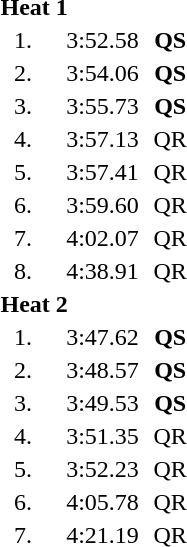<table style="text-align:center">
<tr>
<td colspan=4 align=left><strong>Heat 1</strong></td>
</tr>
<tr>
<td width=30>1.</td>
<td align=left></td>
<td width=60>3:52.58</td>
<td><strong>QS</strong></td>
</tr>
<tr>
<td>2.</td>
<td align=left></td>
<td>3:54.06</td>
<td><strong>QS</strong></td>
</tr>
<tr>
<td>3.</td>
<td align=left></td>
<td>3:55.73</td>
<td><strong>QS</strong></td>
</tr>
<tr>
<td>4.</td>
<td align=left></td>
<td>3:57.13</td>
<td>QR</td>
</tr>
<tr>
<td>5.</td>
<td align=left></td>
<td>3:57.41</td>
<td>QR</td>
</tr>
<tr>
<td>6.</td>
<td align=left></td>
<td>3:59.60</td>
<td>QR</td>
</tr>
<tr>
<td>7.</td>
<td align=left></td>
<td>4:02.07</td>
<td>QR</td>
</tr>
<tr>
<td>8.</td>
<td align=left></td>
<td>4:38.91</td>
<td>QR</td>
</tr>
<tr>
<td colspan=4 align=left><strong>Heat 2</strong></td>
</tr>
<tr>
<td>1.</td>
<td align=left></td>
<td>3:47.62</td>
<td><strong>QS</strong></td>
</tr>
<tr>
<td>2.</td>
<td align=left></td>
<td>3:48.57</td>
<td><strong>QS</strong></td>
</tr>
<tr>
<td>3.</td>
<td align=left></td>
<td>3:49.53</td>
<td><strong>QS</strong></td>
</tr>
<tr>
<td>4.</td>
<td align=left></td>
<td>3:51.35</td>
<td>QR</td>
</tr>
<tr>
<td>5.</td>
<td align=left></td>
<td>3:52.23</td>
<td>QR</td>
</tr>
<tr>
<td>6.</td>
<td align=left></td>
<td>4:05.78</td>
<td>QR</td>
</tr>
<tr>
<td>7.</td>
<td align=left></td>
<td>4:21.19</td>
<td>QR</td>
</tr>
</table>
